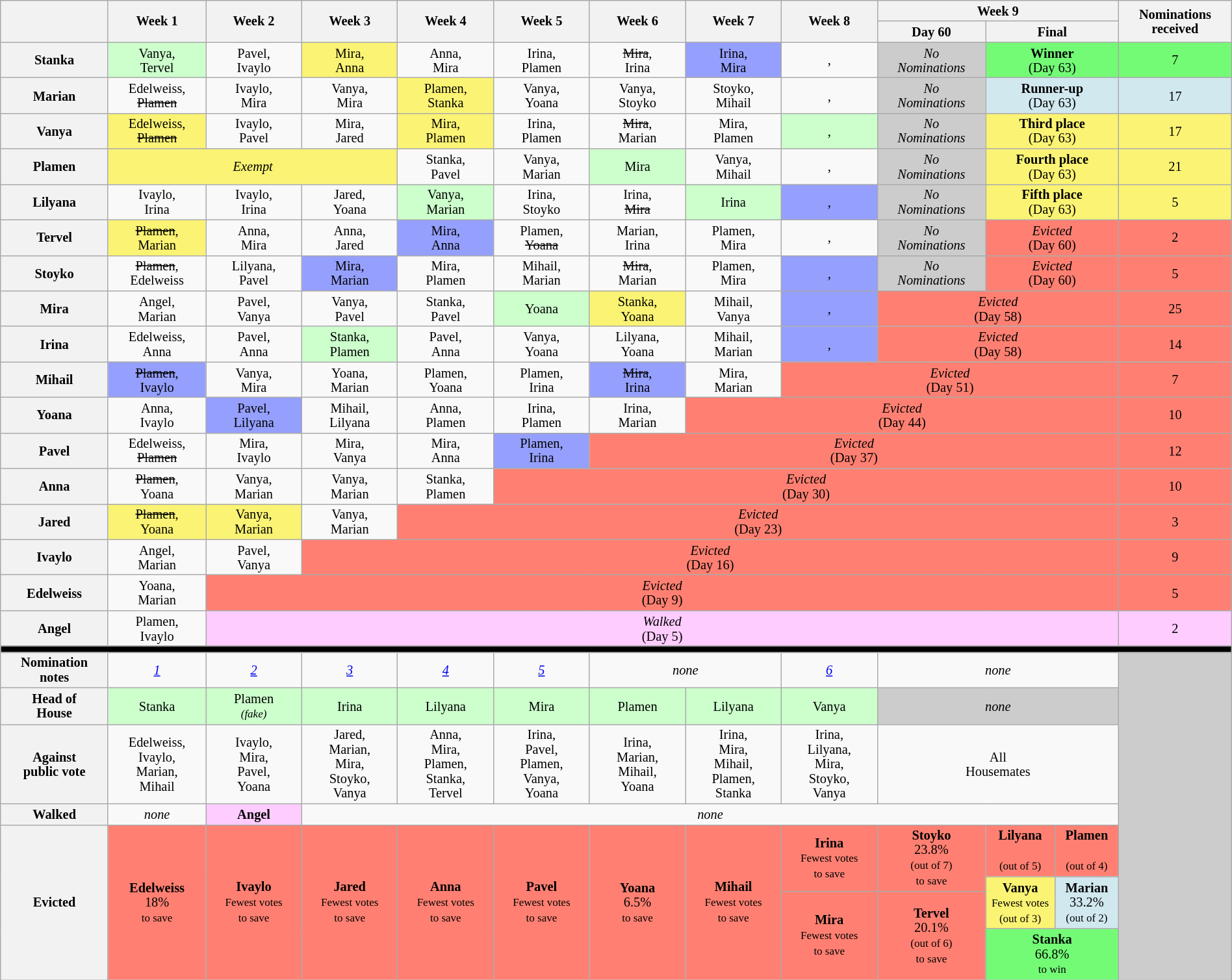<table class="wikitable" style="text-align:center; width:100%; font-size:85%; line-height:15px">
<tr>
<th rowspan=2 style="width: 5%;"></th>
<th rowspan=2 style="width: 5%;">Week 1</th>
<th rowspan=2 style="width: 5%;">Week 2</th>
<th rowspan=2 style="width: 5%;">Week 3</th>
<th rowspan=2 style="width: 5%;">Week 4</th>
<th rowspan=2 style="width: 5%;">Week 5</th>
<th rowspan=2 style="width: 5%;">Week 6</th>
<th rowspan=2 style="width: 5%;">Week 7</th>
<th rowspan=2 style="width: 5%;">Week 8</th>
<th colspan=3 style="width: 10%;">Week 9</th>
<th rowspan=2 style="width: 5%;">Nominations<br>received</th>
</tr>
<tr>
<th style="width: 5%;">Day 60</th>
<th colspan=2 style="width: 5%;">Final</th>
</tr>
<tr>
<th>Stanka</th>
<td style="background:#cfc;">Vanya,<br>Tervel</td>
<td>Pavel,<br>Ivaylo</td>
<td style="background:#FBF373;">Mira,<br>Anna</td>
<td>Anna,<br>Mira</td>
<td>Irina,<br>Plamen</td>
<td><s>Mira</s>,<br>Irina</td>
<td style="background:#959ffd;">Irina,<br>Mira</td>
<td>,<br></td>
<td style="background:#CCCCCC;"><em>No<br>Nominations</em></td>
<td colspan=2 style="background:#73FB76;;"><strong>Winner</strong><br>(Day 63)</td>
<td style="background:#73FB76;;">7</td>
</tr>
<tr>
<th>Marian</th>
<td>Edelweiss,<br><s>Plamen</s></td>
<td>Ivaylo,<br>Mira</td>
<td>Vanya,<br>Mira</td>
<td style="background:#FBF373;">Plamen,<br>Stanka</td>
<td>Vanya,<br>Yoana</td>
<td>Vanya,<br>Stoyko</td>
<td>Stoyko,<br>Mihail</td>
<td>,<br></td>
<td style="background:#CCCCCC;"><em>No<br>Nominations</em></td>
<td colspan=2 style="background:#D1E8EF;;"><strong>Runner-up</strong><br>(Day 63)</td>
<td style="background:#D1E8EF;;">17</td>
</tr>
<tr>
<th>Vanya</th>
<td style="background:#FBF373;">Edelweiss,<br><s>Plamen</s></td>
<td>Ivaylo,<br>Pavel</td>
<td>Mira,<br>Jared</td>
<td style="background:#FBF373;">Mira,<br>Plamen</td>
<td>Irina,<br>Plamen</td>
<td><s>Mira</s>,<br>Marian</td>
<td>Mira,<br>Plamen</td>
<td style="background:#cfc;">,<br></td>
<td style="background:#CCCCCC;"><em>No<br>Nominations</em></td>
<td colspan=2 style="background:#FBF373;;"><strong>Third place</strong><br>(Day 63)</td>
<td style="background:#FBF373;;">17</td>
</tr>
<tr>
<th>Plamen</th>
<td colspan="3" style="background:#FBF373;"><em>Exempt</em></td>
<td>Stanka,<br>Pavel</td>
<td>Vanya,<br>Marian</td>
<td style="background:#cfc;">Mira</td>
<td>Vanya,<br>Mihail</td>
<td>,<br></td>
<td style="background:#CCCCCC;"><em>No<br>Nominations</em></td>
<td colspan=2 style="background:#FBF373;;"><strong>Fourth place</strong><br>(Day 63)</td>
<td style="background:#FBF373;;">21</td>
</tr>
<tr>
<th>Lilyana</th>
<td>Ivaylo,<br>Irina</td>
<td>Ivaylo,<br>Irina</td>
<td>Jared,<br>Yoana</td>
<td style="background:#cfc;">Vanya,<br>Marian</td>
<td>Irina,<br>Stoyko</td>
<td>Irina,<br><s>Mira</s></td>
<td style="background:#cfc;">Irina</td>
<td style="background:#959ffd;">,<br></td>
<td style="background:#CCCCCC;"><em>No<br>Nominations</em></td>
<td colspan=2 style="background:#FBF373;;"><strong>Fifth place</strong><br>(Day 63)</td>
<td style="background:#FBF373;;">5</td>
</tr>
<tr>
<th>Tervel</th>
<td style="background:#FBF373;"><s>Plamen</s>,<br>Marian</td>
<td>Anna,<br>Mira</td>
<td>Anna,<br>Jared</td>
<td style="background:#959ffd;">Mira,<br>Anna</td>
<td>Plamen,<br><s>Yoana</s></td>
<td>Marian,<br>Irina</td>
<td>Plamen,<br>Mira</td>
<td>,<br></td>
<td style="background:#CCCCCC;"><em>No<br>Nominations</em></td>
<td colspan=2 style="background:#FF8072;;"><em>Evicted</em><br>(Day 60)</td>
<td style="background:#FF8072;">2</td>
</tr>
<tr>
<th>Stoyko</th>
<td><s>Plamen</s>,<br>Edelweiss</td>
<td>Lilyana,<br>Pavel</td>
<td style="background:#959ffd;">Mira,<br>Marian</td>
<td>Mira,<br>Plamen</td>
<td>Mihail,<br>Marian</td>
<td><s>Mira</s>,<br>Marian</td>
<td>Plamen,<br>Mira</td>
<td style="background:#959ffd;">,<br></td>
<td style="background:#CCCCCC;"><em>No<br>Nominations</em></td>
<td colspan=2 style="background:#FF8072;;"><em>Evicted</em><br>(Day 60)</td>
<td style="background:#FF8072;">5</td>
</tr>
<tr>
<th>Mira</th>
<td>Angel,<br>Marian</td>
<td>Pavel,<br>Vanya</td>
<td>Vanya,<br>Pavel</td>
<td>Stanka,<br>Pavel</td>
<td style="background:#cfc;">Yoana</td>
<td style="background:#FBF373;">Stanka,<br>Yoana</td>
<td>Mihail,<br>Vanya</td>
<td style="background:#959ffd;">,<br></td>
<td style="background:#FF8072;" colspan="3"><em>Evicted</em><br>(Day 58)</td>
<td style="background:#FF8072;">25</td>
</tr>
<tr>
<th>Irina</th>
<td>Edelweiss,<br>Anna</td>
<td>Pavel,<br>Anna</td>
<td style="background:#cfc;">Stanka,<br>Plamen</td>
<td>Pavel,<br>Anna</td>
<td>Vanya,<br>Yoana</td>
<td>Lilyana,<br>Yoana</td>
<td>Mihail,<br>Marian</td>
<td style="background:#959ffd;">,<br></td>
<td style="background:#FF8072;" colspan="3"><em>Evicted</em><br>(Day 58)</td>
<td style="background:#FF8072;">14</td>
</tr>
<tr>
<th>Mihail</th>
<td style="background:#959ffd;"><s>Plamen</s>,<br>Ivaylo</td>
<td>Vanya,<br>Mira</td>
<td>Yoana,<br>Marian</td>
<td>Plamen,<br>Yoana</td>
<td>Plamen,<br>Irina</td>
<td style="background:#959ffd;"><s>Mira</s>,<br>Irina</td>
<td>Mira,<br>Marian</td>
<td style="background:#FF8072;" colspan="4"><em>Evicted</em><br>(Day 51)</td>
<td style="background:#FF8072;">7</td>
</tr>
<tr>
<th>Yoana</th>
<td>Anna,<br>Ivaylo</td>
<td style="background:#959ffd;">Pavel,<br>Lilyana</td>
<td>Mihail,<br>Lilyana</td>
<td>Anna,<br>Plamen</td>
<td>Irina,<br>Plamen</td>
<td>Irina,<br>Marian</td>
<td style="background:#FF8072;" colspan="5"><em>Evicted</em><br>(Day 44)</td>
<td style="background:#FF8072;">10</td>
</tr>
<tr>
<th>Pavel</th>
<td>Edelweiss,<br><s>Plamen</s></td>
<td>Mira,<br>Ivaylo</td>
<td>Mira,<br>Vanya</td>
<td>Mira,<br>Anna</td>
<td style="background:#959ffd;">Plamen,<br>Irina</td>
<td style="background:#FF8072;" colspan="6"><em>Evicted</em><br>(Day 37)</td>
<td style="background:#FF8072;">12</td>
</tr>
<tr>
<th>Anna</th>
<td><s>Plamen</s>,<br>Yoana</td>
<td>Vanya,<br>Marian</td>
<td>Vanya,<br>Marian</td>
<td>Stanka,<br>Plamen</td>
<td style="background:#FF8072;" colspan="7"><em>Evicted</em><br>(Day 30)</td>
<td style="background:#FF8072;">10</td>
</tr>
<tr>
<th>Jared</th>
<td style="background:#FBF373;"><s>Plamen</s>,<br>Yoana</td>
<td style="background:#FBF373;">Vanya,<br>Marian</td>
<td>Vanya,<br>Marian</td>
<td style="background:#FF8072;" colspan="8"><em>Evicted</em><br>(Day 23)</td>
<td style="background:#FF8072;">3</td>
</tr>
<tr>
<th>Ivaylo</th>
<td>Angel,<br>Marian</td>
<td>Pavel,<br>Vanya</td>
<td style="background:#FF8072;" colspan="9"><em>Evicted</em><br>(Day 16)</td>
<td style="background:#FF8072;">9</td>
</tr>
<tr>
<th>Edelweiss</th>
<td>Yoana,<br>Marian</td>
<td style="background:#FF8072;" colspan="10"><em>Evicted</em><br>(Day 9)</td>
<td style="background:#FF8072;">5</td>
</tr>
<tr>
<th>Angel</th>
<td>Plamen,<br>Ivaylo</td>
<td style="background:#fcf;" colspan="10"><em>Walked</em><br>(Day 5)</td>
<td style="background:#fcf;">2</td>
</tr>
<tr>
<th style="background:#000;" colspan="13"></th>
</tr>
<tr>
<th>Nomination<br>notes</th>
<td><em><a href='#'>1</a></em></td>
<td><em><a href='#'>2</a></em></td>
<td><em><a href='#'>3</a></em></td>
<td><em><a href='#'>4</a></em></td>
<td><em><a href='#'>5</a></em></td>
<td colspan=2><em>none</em></td>
<td><em><a href='#'>6</a></em></td>
<td colspan=3><em>none</em></td>
<td style="background:#CCCCCC;" rowspan="8"></td>
</tr>
<tr>
<th>Head of<br>House</th>
<td style="background:#cfc;">Stanka</td>
<td style="background:#cfc;">Plamen<br><em><small>(fake)</small></em></td>
<td style="background:#cfc;">Irina</td>
<td style="background:#cfc;">Lilyana</td>
<td style="background:#cfc;">Mira</td>
<td style="background:#cfc;">Plamen</td>
<td style="background:#cfc;">Lilyana</td>
<td style="background:#cfc;">Vanya</td>
<td colspan=3 style="background:#CCCCCC;"><em>none</em></td>
</tr>
<tr>
<th>Against<br>public vote</th>
<td>Edelweiss,<br>Ivaylo,<br>Marian,<br>Mihail</td>
<td>Ivaylo,<br>Mira,<br>Pavel,<br>Yoana</td>
<td>Jared,<br>Marian,<br>Mira,<br>Stoyko,<br>Vanya</td>
<td>Anna,<br>Mira,<br>Plamen,<br>Stanka,<br>Tervel</td>
<td>Irina,<br>Pavel,<br>Plamen,<br>Vanya,<br>Yoana</td>
<td>Irina,<br>Marian,<br>Mihail,<br>Yoana</td>
<td>Irina,<br>Mira,<br>Mihail,<br>Plamen,<br>Stanka</td>
<td>Irina,<br>Lilyana,<br>Mira,<br>Stoyko,<br>Vanya</td>
<td colspan=3>All<br>Housemates</td>
</tr>
<tr>
<th>Walked</th>
<td><em>none</em></td>
<td style="background:#fcf;"><strong>Angel</strong></td>
<td colspan=9><em>none</em></td>
</tr>
<tr>
<th rowspan=4>Evicted</th>
<td rowspan=4 style="background:#FF8072"><strong>Edelweiss</strong><br>18%<br><small>to save</small></td>
<td rowspan=4 style="background:#FF8072"><strong>Ivaylo</strong><br><small>Fewest votes<br>to save</small></td>
<td rowspan=4 style="background:#FF8072"><strong>Jared</strong><br><small>Fewest votes<br>to save</small></td>
<td rowspan=4 style="background:#FF8072"><strong>Anna</strong><br><small>Fewest votes<br>to save</small></td>
<td rowspan=4 style="background:#FF8072"><strong>Pavel</strong><br><small>Fewest votes<br>to save</small></td>
<td rowspan=4 style="background:#FF8072"><strong>Yoana</strong><br>6.5%<br><small>to save</small></td>
<td rowspan=4 style="background:#FF8072"><strong>Mihail</strong><br><small>Fewest votes<br>to save</small></td>
<td rowspan=2 style="background:#FF8072"><strong>Irina</strong><br><small>Fewest votes<br>to save</small></td>
<td rowspan=2 style="background:#FF8072"><strong>Stoyko</strong><br>23.8%<br><small>(out of 7)<br>to save</small></td>
<td style="background:#FF8072"><strong>Lilyana</strong><br><small><br>(out of 5)</small></td>
<td style="background:#FF8072"><strong>Plamen</strong><br><small><br>(out of 4)</small></td>
</tr>
<tr>
<td style="background:#FBF373" rowspan="2"><strong>Vanya</strong><br><small>Fewest votes<br>(out of 3)</small></td>
<td style="background:#D1E8EF" rowspan="2"><strong>Marian</strong><br>33.2%<br><small>(out of 2)</small></td>
</tr>
<tr>
<td style="background:#FF8072" rowspan="2"><strong>Mira</strong><br><small>Fewest votes<br>to save</small></td>
<td style="background:#FF8072" rowspan="2"><strong>Tervel</strong><br>20.1%<br><small>(out of 6)<br>to save</small></td>
</tr>
<tr>
<td colspan=2 style="background:#73FB76"><strong>Stanka</strong><br>66.8%<br><small>to win</small></td>
</tr>
</table>
